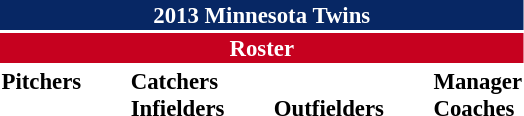<table class="toccolours" style="font-size: 95%;">
<tr>
<th colspan="10" style="background:#072764; color:#fff; text-align:center;">2013 Minnesota Twins</th>
</tr>
<tr>
<td colspan="10" style="background:#c6011f; color:white; text-align:center;"><strong>Roster</strong></td>
</tr>
<tr>
<td valign="top"><strong>Pitchers</strong><br>




















</td>
<td style="width:25px;"></td>
<td valign="top"><strong>Catchers</strong><br>





<strong>Infielders</strong>







</td>
<td style="width:25px;"></td>
<td valign="top"><br><strong>Outfielders</strong>







</td>
<td style="width:25px;"></td>
<td valign="top"><strong>Manager</strong><br>
<strong>Coaches</strong>
 
 
 
 
 
 
 </td>
</tr>
</table>
